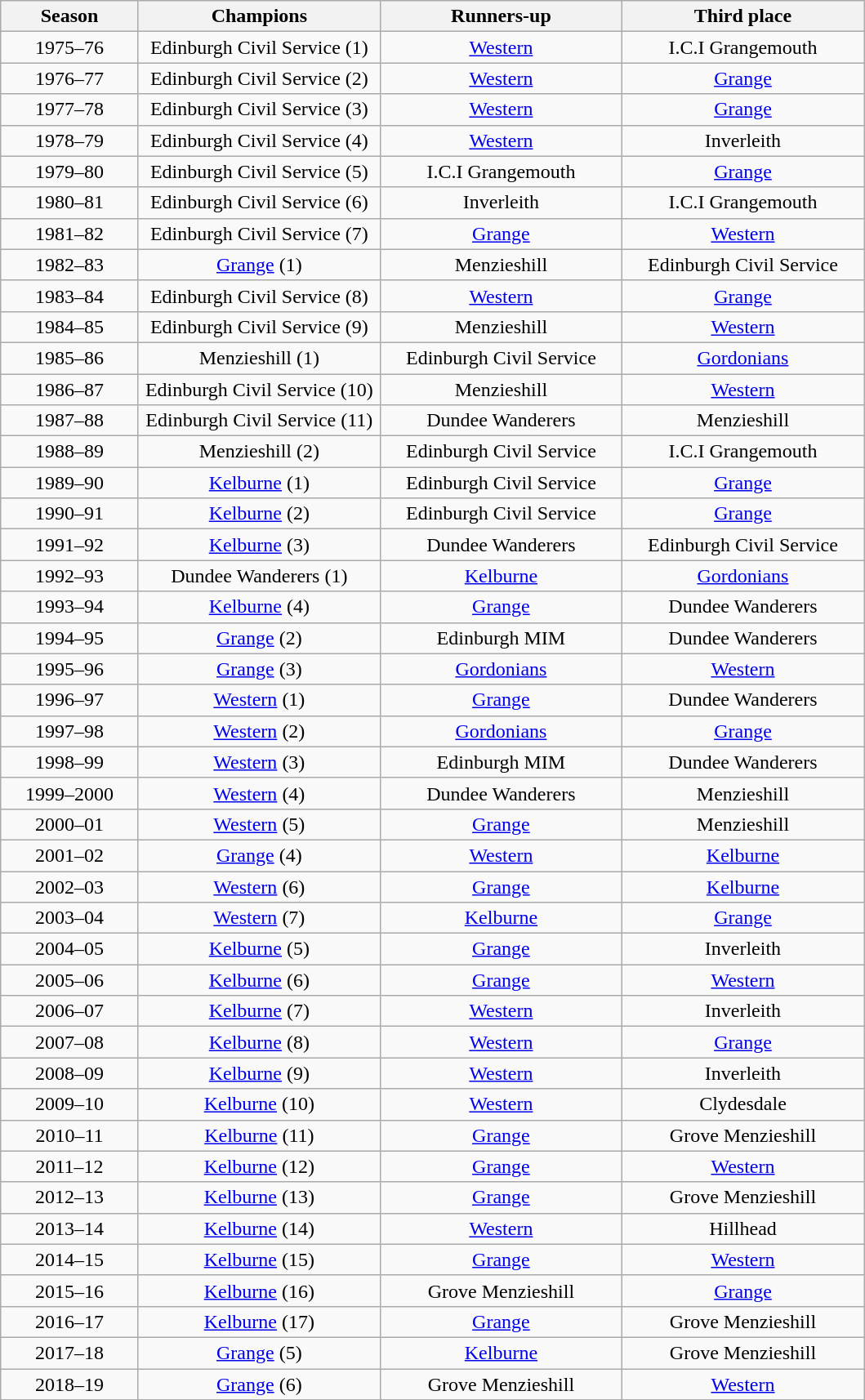<table class="wikitable" style="text-align: center;">
<tr>
<th rowspan=1 width=105>Season</th>
<th rowspan=1 width=190>Champions</th>
<th rowspan=1 width=190>Runners-up</th>
<th rowspan=1 width=190>Third place</th>
</tr>
<tr>
<td>1975–76</td>
<td>Edinburgh Civil Service (1)</td>
<td><a href='#'>Western</a></td>
<td>I.C.I Grangemouth</td>
</tr>
<tr>
<td>1976–77</td>
<td>Edinburgh Civil Service (2)</td>
<td><a href='#'>Western</a></td>
<td><a href='#'>Grange</a></td>
</tr>
<tr>
<td>1977–78</td>
<td>Edinburgh Civil Service (3)</td>
<td><a href='#'>Western</a></td>
<td><a href='#'>Grange</a></td>
</tr>
<tr>
<td>1978–79</td>
<td>Edinburgh Civil Service (4)</td>
<td><a href='#'>Western</a></td>
<td>Inverleith</td>
</tr>
<tr>
<td>1979–80</td>
<td>Edinburgh Civil Service (5)</td>
<td>I.C.I Grangemouth</td>
<td><a href='#'>Grange</a></td>
</tr>
<tr>
<td>1980–81</td>
<td>Edinburgh Civil Service (6)</td>
<td>Inverleith</td>
<td>I.C.I Grangemouth</td>
</tr>
<tr>
<td>1981–82</td>
<td>Edinburgh Civil Service (7)</td>
<td><a href='#'>Grange</a></td>
<td><a href='#'>Western</a></td>
</tr>
<tr>
<td>1982–83</td>
<td><a href='#'>Grange</a> (1)</td>
<td>Menzieshill</td>
<td>Edinburgh Civil Service</td>
</tr>
<tr>
<td>1983–84</td>
<td>Edinburgh Civil Service (8)</td>
<td><a href='#'>Western</a></td>
<td><a href='#'>Grange</a></td>
</tr>
<tr>
<td>1984–85</td>
<td>Edinburgh Civil Service (9)</td>
<td>Menzieshill</td>
<td><a href='#'>Western</a></td>
</tr>
<tr>
<td>1985–86</td>
<td>Menzieshill (1)</td>
<td>Edinburgh Civil Service</td>
<td><a href='#'>Gordonians</a></td>
</tr>
<tr>
<td>1986–87</td>
<td>Edinburgh Civil Service (10)</td>
<td>Menzieshill</td>
<td><a href='#'>Western</a></td>
</tr>
<tr>
<td>1987–88</td>
<td>Edinburgh Civil Service (11)</td>
<td>Dundee Wanderers</td>
<td>Menzieshill</td>
</tr>
<tr>
<td>1988–89</td>
<td>Menzieshill (2)</td>
<td>Edinburgh Civil Service</td>
<td>I.C.I Grangemouth</td>
</tr>
<tr>
<td>1989–90</td>
<td><a href='#'>Kelburne</a> (1)</td>
<td>Edinburgh Civil Service</td>
<td><a href='#'>Grange</a></td>
</tr>
<tr>
<td>1990–91</td>
<td><a href='#'>Kelburne</a> (2)</td>
<td>Edinburgh Civil Service</td>
<td><a href='#'>Grange</a></td>
</tr>
<tr>
<td>1991–92</td>
<td><a href='#'>Kelburne</a> (3)</td>
<td>Dundee Wanderers</td>
<td>Edinburgh Civil Service</td>
</tr>
<tr>
<td>1992–93</td>
<td>Dundee Wanderers (1)</td>
<td><a href='#'>Kelburne</a></td>
<td><a href='#'>Gordonians</a></td>
</tr>
<tr>
<td>1993–94</td>
<td><a href='#'>Kelburne</a> (4)</td>
<td><a href='#'>Grange</a></td>
<td>Dundee Wanderers</td>
</tr>
<tr>
<td>1994–95</td>
<td><a href='#'>Grange</a> (2)</td>
<td>Edinburgh MIM</td>
<td>Dundee Wanderers</td>
</tr>
<tr>
<td>1995–96</td>
<td><a href='#'>Grange</a> (3)</td>
<td><a href='#'>Gordonians</a></td>
<td><a href='#'>Western</a></td>
</tr>
<tr>
<td>1996–97</td>
<td><a href='#'>Western</a> (1)</td>
<td><a href='#'>Grange</a></td>
<td>Dundee Wanderers</td>
</tr>
<tr>
<td>1997–98</td>
<td><a href='#'>Western</a> (2)</td>
<td><a href='#'>Gordonians</a></td>
<td><a href='#'>Grange</a></td>
</tr>
<tr>
<td>1998–99</td>
<td><a href='#'>Western</a> (3)</td>
<td>Edinburgh MIM</td>
<td>Dundee Wanderers</td>
</tr>
<tr>
<td>1999–2000</td>
<td><a href='#'>Western</a> (4)</td>
<td>Dundee Wanderers</td>
<td>Menzieshill</td>
</tr>
<tr>
<td>2000–01</td>
<td><a href='#'>Western</a> (5)</td>
<td><a href='#'>Grange</a></td>
<td>Menzieshill</td>
</tr>
<tr>
<td>2001–02</td>
<td><a href='#'>Grange</a> (4)</td>
<td><a href='#'>Western</a></td>
<td><a href='#'>Kelburne</a></td>
</tr>
<tr>
<td>2002–03</td>
<td><a href='#'>Western</a> (6)</td>
<td><a href='#'>Grange</a></td>
<td><a href='#'>Kelburne</a></td>
</tr>
<tr>
<td>2003–04</td>
<td><a href='#'>Western</a> (7)</td>
<td><a href='#'>Kelburne</a></td>
<td><a href='#'>Grange</a></td>
</tr>
<tr>
<td>2004–05</td>
<td><a href='#'>Kelburne</a> (5)</td>
<td><a href='#'>Grange</a></td>
<td>Inverleith</td>
</tr>
<tr>
<td>2005–06</td>
<td><a href='#'>Kelburne</a> (6)</td>
<td><a href='#'>Grange</a></td>
<td><a href='#'>Western</a></td>
</tr>
<tr>
<td>2006–07</td>
<td><a href='#'>Kelburne</a> (7)</td>
<td><a href='#'>Western</a></td>
<td>Inverleith</td>
</tr>
<tr>
<td>2007–08</td>
<td><a href='#'>Kelburne</a> (8)</td>
<td><a href='#'>Western</a></td>
<td><a href='#'>Grange</a></td>
</tr>
<tr>
<td>2008–09</td>
<td><a href='#'>Kelburne</a> (9)</td>
<td><a href='#'>Western</a></td>
<td>Inverleith</td>
</tr>
<tr>
<td>2009–10</td>
<td><a href='#'>Kelburne</a> (10)</td>
<td><a href='#'>Western</a></td>
<td>Clydesdale</td>
</tr>
<tr>
<td>2010–11</td>
<td><a href='#'>Kelburne</a> (11)</td>
<td><a href='#'>Grange</a></td>
<td>Grove Menzieshill</td>
</tr>
<tr>
<td>2011–12</td>
<td><a href='#'>Kelburne</a> (12)</td>
<td><a href='#'>Grange</a></td>
<td><a href='#'>Western</a></td>
</tr>
<tr>
<td>2012–13</td>
<td><a href='#'>Kelburne</a> (13)</td>
<td><a href='#'>Grange</a></td>
<td>Grove Menzieshill</td>
</tr>
<tr>
<td>2013–14</td>
<td><a href='#'>Kelburne</a> (14)</td>
<td><a href='#'>Western</a></td>
<td>Hillhead</td>
</tr>
<tr>
<td>2014–15</td>
<td><a href='#'>Kelburne</a> (15)</td>
<td><a href='#'>Grange</a></td>
<td><a href='#'>Western</a></td>
</tr>
<tr>
<td>2015–16</td>
<td><a href='#'>Kelburne</a> (16)</td>
<td>Grove Menzieshill</td>
<td><a href='#'>Grange</a></td>
</tr>
<tr>
<td>2016–17</td>
<td><a href='#'>Kelburne</a> (17)</td>
<td><a href='#'>Grange</a></td>
<td>Grove Menzieshill</td>
</tr>
<tr>
<td>2017–18</td>
<td><a href='#'>Grange</a> (5)</td>
<td><a href='#'>Kelburne</a></td>
<td>Grove Menzieshill</td>
</tr>
<tr>
<td>2018–19</td>
<td><a href='#'>Grange</a> (6)</td>
<td>Grove Menzieshill</td>
<td><a href='#'>Western</a></td>
</tr>
<tr>
</tr>
</table>
